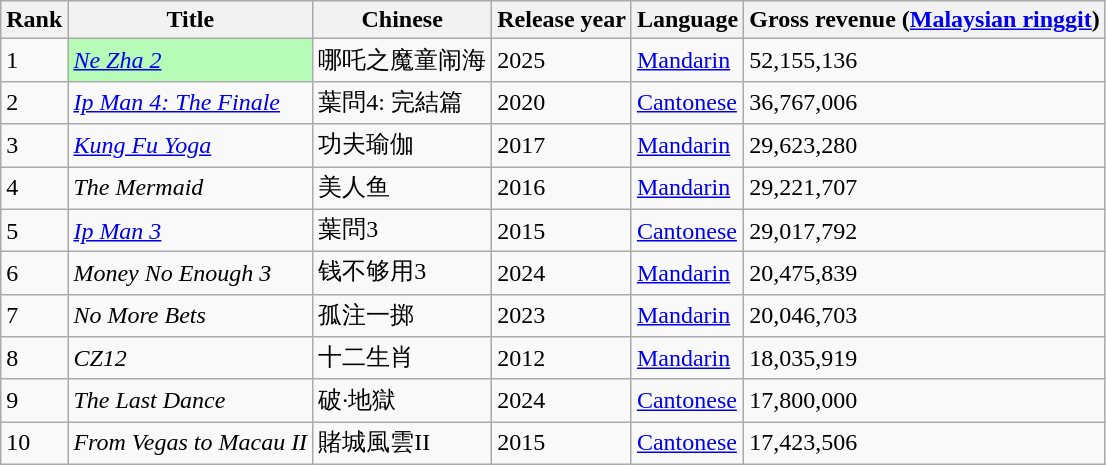<table class="wikitable">
<tr>
<th>Rank</th>
<th>Title</th>
<th>Chinese</th>
<th>Release year</th>
<th>Language</th>
<th>Gross revenue (<a href='#'>Malaysian ringgit</a>)</th>
</tr>
<tr>
<td>1</td>
<td scope="row" style="background:#b6fcb6;" !><em><a href='#'>Ne Zha 2</a></em></td>
<td>哪吒之魔童闹海</td>
<td>2025</td>
<td><a href='#'>Mandarin</a></td>
<td>52,155,136</td>
</tr>
<tr>
<td>2</td>
<td><em><a href='#'>Ip Man 4: The Finale</a></em></td>
<td>葉問4: 完結篇</td>
<td>2020</td>
<td><a href='#'>Cantonese</a></td>
<td>36,767,006</td>
</tr>
<tr>
<td>3</td>
<td><em><a href='#'>Kung Fu Yoga</a></em></td>
<td>功夫瑜伽</td>
<td>2017</td>
<td><a href='#'>Mandarin</a></td>
<td>29,623,280</td>
</tr>
<tr>
<td>4</td>
<td><em>The Mermaid</em></td>
<td>美人鱼</td>
<td>2016</td>
<td><a href='#'>Mandarin</a></td>
<td>29,221,707</td>
</tr>
<tr>
<td>5</td>
<td><em><a href='#'>Ip Man 3</a></em></td>
<td>葉問3</td>
<td>2015</td>
<td><a href='#'>Cantonese</a></td>
<td>29,017,792</td>
</tr>
<tr>
<td>6</td>
<td><em>Money No Enough 3</em></td>
<td>钱不够用3</td>
<td>2024</td>
<td><a href='#'>Mandarin</a></td>
<td>20,475,839</td>
</tr>
<tr>
<td>7</td>
<td><em>No More Bets</em></td>
<td>孤注一掷</td>
<td>2023</td>
<td><a href='#'>Mandarin</a></td>
<td>20,046,703</td>
</tr>
<tr>
<td>8</td>
<td><em>CZ12</em></td>
<td>十二生肖</td>
<td>2012</td>
<td><a href='#'>Mandarin</a></td>
<td>18,035,919</td>
</tr>
<tr>
<td>9</td>
<td><em>The Last Dance</em></td>
<td>破·地獄</td>
<td>2024</td>
<td><a href='#'>Cantonese</a></td>
<td>17,800,000</td>
</tr>
<tr>
<td>10</td>
<td><em>From Vegas to Macau II</em></td>
<td>賭城風雲II</td>
<td>2015</td>
<td><a href='#'>Cantonese</a></td>
<td>17,423,506</td>
</tr>
</table>
